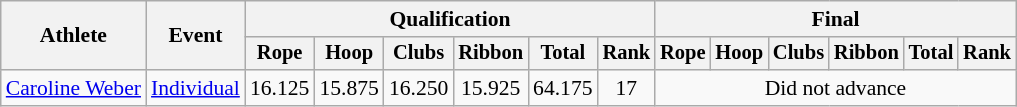<table class="wikitable" style="font-size:90%">
<tr>
<th rowspan="2">Athlete</th>
<th rowspan="2">Event</th>
<th colspan="6">Qualification</th>
<th colspan="6">Final</th>
</tr>
<tr style="font-size:95%">
<th>Rope</th>
<th>Hoop</th>
<th>Clubs</th>
<th>Ribbon</th>
<th>Total</th>
<th>Rank</th>
<th>Rope</th>
<th>Hoop</th>
<th>Clubs</th>
<th>Ribbon</th>
<th>Total</th>
<th>Rank</th>
</tr>
<tr align=center>
<td align=left><a href='#'>Caroline Weber</a></td>
<td align=left><a href='#'>Individual</a></td>
<td>16.125</td>
<td>15.875</td>
<td>16.250</td>
<td>15.925</td>
<td>64.175</td>
<td>17</td>
<td colspan=6>Did not advance</td>
</tr>
</table>
